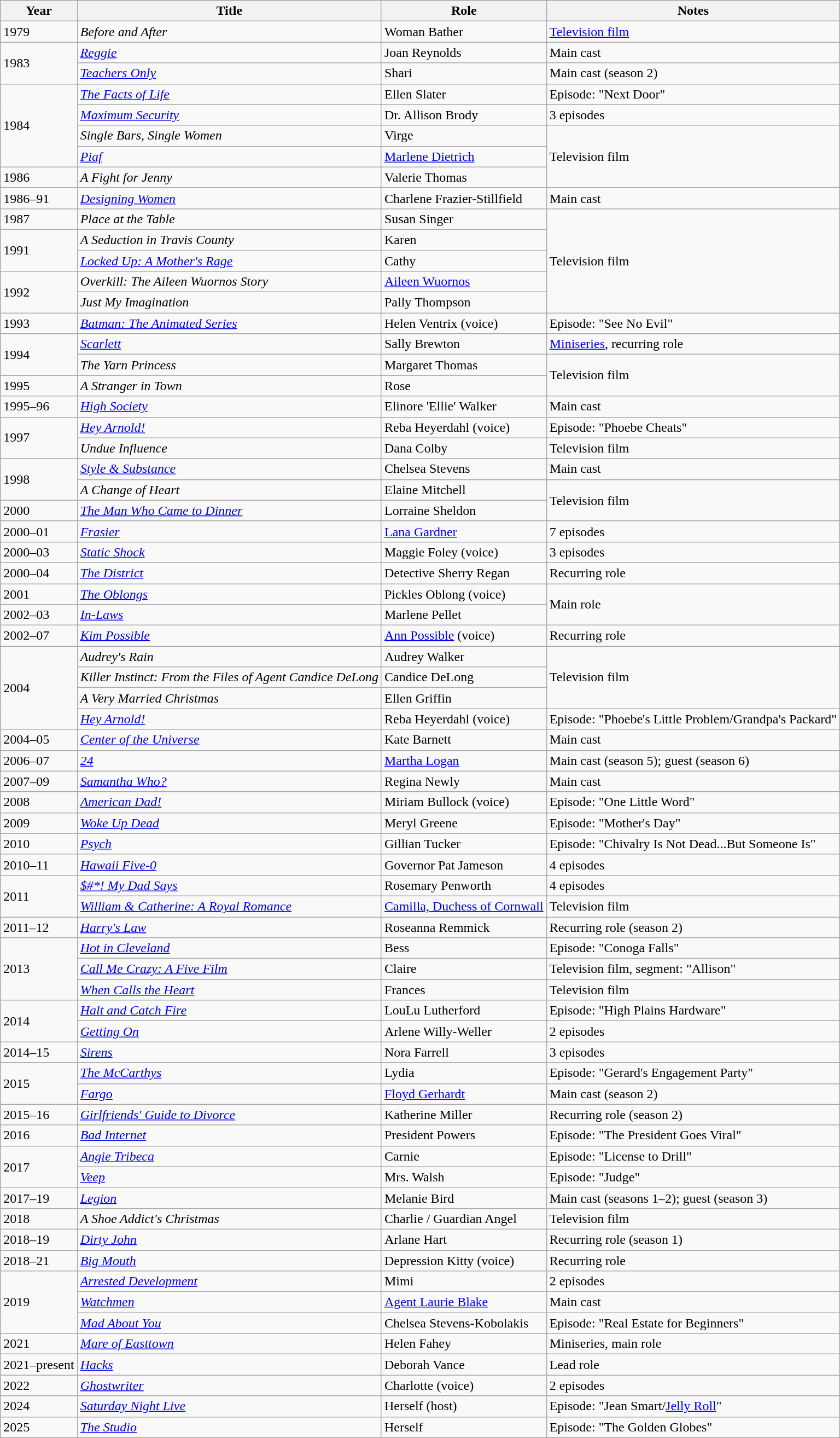<table class="wikitable sortable">
<tr>
<th>Year</th>
<th>Title</th>
<th>Role</th>
<th class="unsortable">Notes</th>
</tr>
<tr>
<td>1979</td>
<td><em>Before and After</em></td>
<td>Woman Bather</td>
<td><a href='#'>Television film</a></td>
</tr>
<tr>
<td rowspan=2>1983</td>
<td><em><a href='#'>Reggie</a></em></td>
<td>Joan Reynolds</td>
<td>Main cast</td>
</tr>
<tr>
<td><em><a href='#'>Teachers Only</a></em></td>
<td>Shari</td>
<td>Main cast (season 2)</td>
</tr>
<tr>
<td rowspan=4>1984</td>
<td><em><a href='#'>The Facts of Life</a></em></td>
<td>Ellen Slater</td>
<td>Episode: "Next Door"</td>
</tr>
<tr>
<td><em><a href='#'>Maximum Security</a></em></td>
<td>Dr. Allison Brody</td>
<td>3 episodes</td>
</tr>
<tr>
<td><em>Single Bars, Single Women</em></td>
<td>Virge</td>
<td rowspan=3>Television film</td>
</tr>
<tr>
<td><em><a href='#'>Piaf</a></em></td>
<td><a href='#'>Marlene Dietrich</a></td>
</tr>
<tr>
<td>1986</td>
<td><em>A Fight for Jenny</em></td>
<td>Valerie Thomas</td>
</tr>
<tr>
<td>1986–91</td>
<td><em><a href='#'>Designing Women</a></em></td>
<td>Charlene Frazier-Stillfield</td>
<td>Main cast</td>
</tr>
<tr>
<td>1987</td>
<td><em>Place at the Table</em></td>
<td>Susan Singer</td>
<td rowspan=5>Television film</td>
</tr>
<tr>
<td rowspan=2>1991</td>
<td><em>A Seduction in Travis County</em></td>
<td>Karen</td>
</tr>
<tr>
<td><em><a href='#'>Locked Up: A Mother's Rage</a></em></td>
<td>Cathy</td>
</tr>
<tr>
<td rowspan=2>1992</td>
<td><em>Overkill: The Aileen Wuornos Story</em></td>
<td><a href='#'>Aileen Wuornos</a></td>
</tr>
<tr>
<td><em>Just My Imagination</em></td>
<td>Pally Thompson</td>
</tr>
<tr>
<td>1993</td>
<td><em><a href='#'>Batman: The Animated Series</a></em></td>
<td>Helen Ventrix (voice)</td>
<td>Episode: "See No Evil"</td>
</tr>
<tr>
<td rowspan=2>1994</td>
<td><em><a href='#'>Scarlett</a></em></td>
<td>Sally Brewton</td>
<td><a href='#'>Miniseries</a>, recurring role</td>
</tr>
<tr>
<td><em>The Yarn Princess</em></td>
<td>Margaret Thomas</td>
<td rowspan=2>Television film</td>
</tr>
<tr>
<td>1995</td>
<td><em>A Stranger in Town</em></td>
<td>Rose</td>
</tr>
<tr>
<td>1995–96</td>
<td><em><a href='#'>High Society</a></em></td>
<td>Elinore 'Ellie' Walker</td>
<td>Main cast</td>
</tr>
<tr>
<td rowspan=2>1997</td>
<td><em><a href='#'>Hey Arnold!</a></em></td>
<td>Reba Heyerdahl (voice)</td>
<td>Episode: "Phoebe Cheats"</td>
</tr>
<tr>
<td><em>Undue Influence</em></td>
<td>Dana Colby</td>
<td>Television film</td>
</tr>
<tr>
<td rowspan=2>1998</td>
<td><em><a href='#'>Style & Substance</a> </em></td>
<td>Chelsea Stevens</td>
<td>Main cast</td>
</tr>
<tr>
<td><em>A Change of Heart</em></td>
<td>Elaine Mitchell</td>
<td rowspan=2>Television film</td>
</tr>
<tr>
<td>2000</td>
<td><em><a href='#'>The Man Who Came to Dinner</a></em></td>
<td>Lorraine Sheldon</td>
</tr>
<tr>
<td>2000–01</td>
<td><em><a href='#'>Frasier</a></em></td>
<td><a href='#'>Lana Gardner</a></td>
<td>7 episodes</td>
</tr>
<tr>
<td>2000–03</td>
<td><em><a href='#'>Static Shock</a></em></td>
<td>Maggie Foley (voice)</td>
<td>3 episodes</td>
</tr>
<tr>
<td>2000–04</td>
<td><em><a href='#'>The District</a></em></td>
<td>Detective Sherry Regan</td>
<td>Recurring role</td>
</tr>
<tr>
<td>2001</td>
<td><em><a href='#'>The Oblongs</a></em></td>
<td>Pickles Oblong (voice)</td>
<td rowspan=2>Main role</td>
</tr>
<tr>
<td>2002–03</td>
<td><em><a href='#'>In-Laws</a></em></td>
<td>Marlene Pellet</td>
</tr>
<tr>
<td>2002–07</td>
<td><em><a href='#'>Kim Possible</a></em></td>
<td><a href='#'>Ann Possible</a> (voice)</td>
<td>Recurring role</td>
</tr>
<tr>
<td rowspan=4>2004</td>
<td><em>Audrey's Rain</em></td>
<td>Audrey Walker</td>
<td rowspan=3>Television film</td>
</tr>
<tr>
<td><em>Killer Instinct: From the Files of Agent Candice DeLong</em></td>
<td>Candice DeLong</td>
</tr>
<tr>
<td><em>A Very Married Christmas</em></td>
<td>Ellen Griffin</td>
</tr>
<tr>
<td><em><a href='#'>Hey Arnold!</a></em></td>
<td>Reba Heyerdahl (voice)</td>
<td>Episode: "Phoebe's Little Problem/Grandpa's Packard"</td>
</tr>
<tr>
<td>2004–05</td>
<td><em><a href='#'>Center of the Universe</a></em></td>
<td>Kate Barnett</td>
<td>Main cast</td>
</tr>
<tr>
<td>2006–07</td>
<td><em><a href='#'>24</a></em></td>
<td><a href='#'>Martha Logan</a></td>
<td>Main cast (season 5); guest (season 6)</td>
</tr>
<tr>
<td>2007–09</td>
<td><em><a href='#'>Samantha Who?</a></em></td>
<td>Regina Newly</td>
<td>Main cast</td>
</tr>
<tr>
<td>2008</td>
<td><em><a href='#'>American Dad!</a></em></td>
<td>Miriam Bullock (voice)</td>
<td>Episode: "One Little Word"</td>
</tr>
<tr>
<td>2009</td>
<td><em><a href='#'>Woke Up Dead</a></em></td>
<td>Meryl Greene</td>
<td>Episode: "Mother's Day"</td>
</tr>
<tr>
<td>2010</td>
<td><em><a href='#'>Psych</a></em></td>
<td>Gillian Tucker</td>
<td>Episode: "Chivalry Is Not Dead...But Someone Is"</td>
</tr>
<tr>
<td>2010–11</td>
<td><em><a href='#'>Hawaii Five-0</a></em></td>
<td>Governor Pat Jameson</td>
<td>4 episodes</td>
</tr>
<tr>
<td rowspan=2>2011</td>
<td><em><a href='#'>$#*! My Dad Says</a></em></td>
<td>Rosemary Penworth</td>
<td>4 episodes</td>
</tr>
<tr>
<td><em><a href='#'>William & Catherine: A Royal Romance</a></em></td>
<td><a href='#'>Camilla, Duchess of Cornwall</a></td>
<td>Television film</td>
</tr>
<tr>
<td>2011–12</td>
<td><em><a href='#'>Harry's Law</a></em></td>
<td>Roseanna Remmick</td>
<td>Recurring role (season 2)</td>
</tr>
<tr>
<td rowspan=3>2013</td>
<td><em><a href='#'>Hot in Cleveland</a></em></td>
<td>Bess</td>
<td>Episode: "Conoga Falls"</td>
</tr>
<tr>
<td><em><a href='#'>Call Me Crazy: A Five Film</a></em></td>
<td>Claire</td>
<td>Television film, segment: "Allison"</td>
</tr>
<tr>
<td><em><a href='#'>When Calls the Heart</a></em></td>
<td>Frances</td>
<td>Television film</td>
</tr>
<tr>
<td rowspan=2>2014</td>
<td><em><a href='#'>Halt and Catch Fire</a></em></td>
<td>LouLu Lutherford</td>
<td>Episode: "High Plains Hardware"</td>
</tr>
<tr>
<td><em><a href='#'>Getting On</a></em></td>
<td>Arlene Willy-Weller</td>
<td>2 episodes</td>
</tr>
<tr>
<td>2014–15</td>
<td><em><a href='#'>Sirens</a></em></td>
<td>Nora Farrell</td>
<td>3 episodes</td>
</tr>
<tr>
<td rowspan=2>2015</td>
<td><em><a href='#'>The McCarthys</a></em></td>
<td>Lydia</td>
<td>Episode: "Gerard's Engagement Party"</td>
</tr>
<tr>
<td><em><a href='#'>Fargo</a></em></td>
<td><a href='#'>Floyd Gerhardt</a></td>
<td>Main cast (season 2)</td>
</tr>
<tr>
<td>2015–16</td>
<td><em><a href='#'>Girlfriends' Guide to Divorce</a></em></td>
<td>Katherine Miller</td>
<td>Recurring role (season 2)</td>
</tr>
<tr>
<td>2016</td>
<td><em><a href='#'>Bad Internet</a></em></td>
<td>President Powers</td>
<td>Episode: "The President Goes Viral"</td>
</tr>
<tr>
<td rowspan=2>2017</td>
<td><em><a href='#'>Angie Tribeca</a></em></td>
<td>Carnie</td>
<td>Episode: "License to Drill"</td>
</tr>
<tr>
<td><em><a href='#'>Veep</a></em></td>
<td>Mrs. Walsh</td>
<td>Episode: "Judge"</td>
</tr>
<tr>
<td>2017–19</td>
<td><em><a href='#'>Legion</a></em></td>
<td>Melanie Bird</td>
<td>Main cast (seasons 1–2); guest (season 3)</td>
</tr>
<tr>
<td>2018</td>
<td><em>A Shoe Addict's Christmas</em></td>
<td>Charlie / Guardian Angel</td>
<td>Television film</td>
</tr>
<tr>
<td>2018–19</td>
<td><em><a href='#'>Dirty John</a></em></td>
<td>Arlane Hart</td>
<td>Recurring role (season 1)</td>
</tr>
<tr>
<td>2018–21</td>
<td><em><a href='#'>Big Mouth</a></em></td>
<td>Depression Kitty (voice)</td>
<td>Recurring role</td>
</tr>
<tr>
<td rowspan=3>2019</td>
<td><em><a href='#'>Arrested Development</a></em></td>
<td>Mimi</td>
<td>2 episodes</td>
</tr>
<tr>
<td><em><a href='#'>Watchmen</a></em></td>
<td><a href='#'>Agent Laurie Blake</a></td>
<td>Main cast</td>
</tr>
<tr>
<td><em><a href='#'>Mad About You</a></em></td>
<td>Chelsea Stevens-Kobolakis</td>
<td>Episode: "Real Estate for Beginners"</td>
</tr>
<tr>
<td>2021</td>
<td><em><a href='#'>Mare of Easttown</a></em></td>
<td>Helen Fahey</td>
<td>Miniseries, main role</td>
</tr>
<tr>
<td>2021–present</td>
<td><em><a href='#'>Hacks</a></em></td>
<td>Deborah Vance</td>
<td>Lead role</td>
</tr>
<tr>
<td>2022</td>
<td><em><a href='#'>Ghostwriter</a></em></td>
<td>Charlotte (voice)</td>
<td>2 episodes</td>
</tr>
<tr>
<td>2024</td>
<td><em><a href='#'>Saturday Night Live</a></em></td>
<td>Herself (host)</td>
<td>Episode: "Jean Smart/<a href='#'>Jelly Roll</a>"</td>
</tr>
<tr>
<td>2025</td>
<td><em><a href='#'>The Studio</a></em></td>
<td>Herself</td>
<td>Episode: "The Golden Globes"</td>
</tr>
</table>
